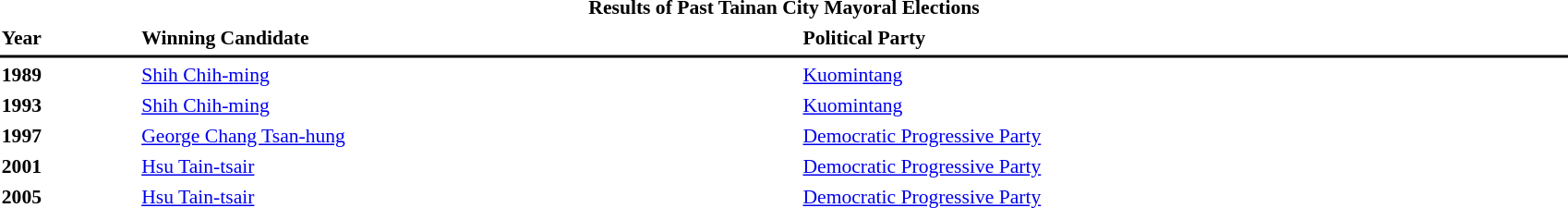<table id="toc" style="margin:1em auto; width: 90%; font-size: 90%;" cellspacing="3">
<tr>
<td colspan="3" align="center"><strong>Results of Past Tainan City Mayoral Elections</strong></td>
</tr>
<tr>
<td><strong>Year</strong></td>
<td><strong> Winning Candidate</strong></td>
<td><strong>Political Party</strong></td>
</tr>
<tr>
<th bgcolor="#000000" colspan="6"></th>
</tr>
<tr>
<td><strong>1989</strong></td>
<td><a href='#'>Shih Chih-ming</a></td>
<td><a href='#'>Kuomintang</a></td>
</tr>
<tr>
<td><strong>1993</strong></td>
<td><a href='#'>Shih Chih-ming</a></td>
<td><a href='#'>Kuomintang</a></td>
</tr>
<tr>
<td><strong>1997</strong></td>
<td><a href='#'>George Chang Tsan-hung</a></td>
<td><a href='#'>Democratic Progressive Party</a></td>
</tr>
<tr>
<td><strong>2001</strong></td>
<td><a href='#'>Hsu Tain-tsair</a></td>
<td><a href='#'>Democratic Progressive Party</a></td>
</tr>
<tr>
<td><strong>2005</strong></td>
<td><a href='#'>Hsu Tain-tsair</a></td>
<td><a href='#'>Democratic Progressive Party</a></td>
</tr>
</table>
